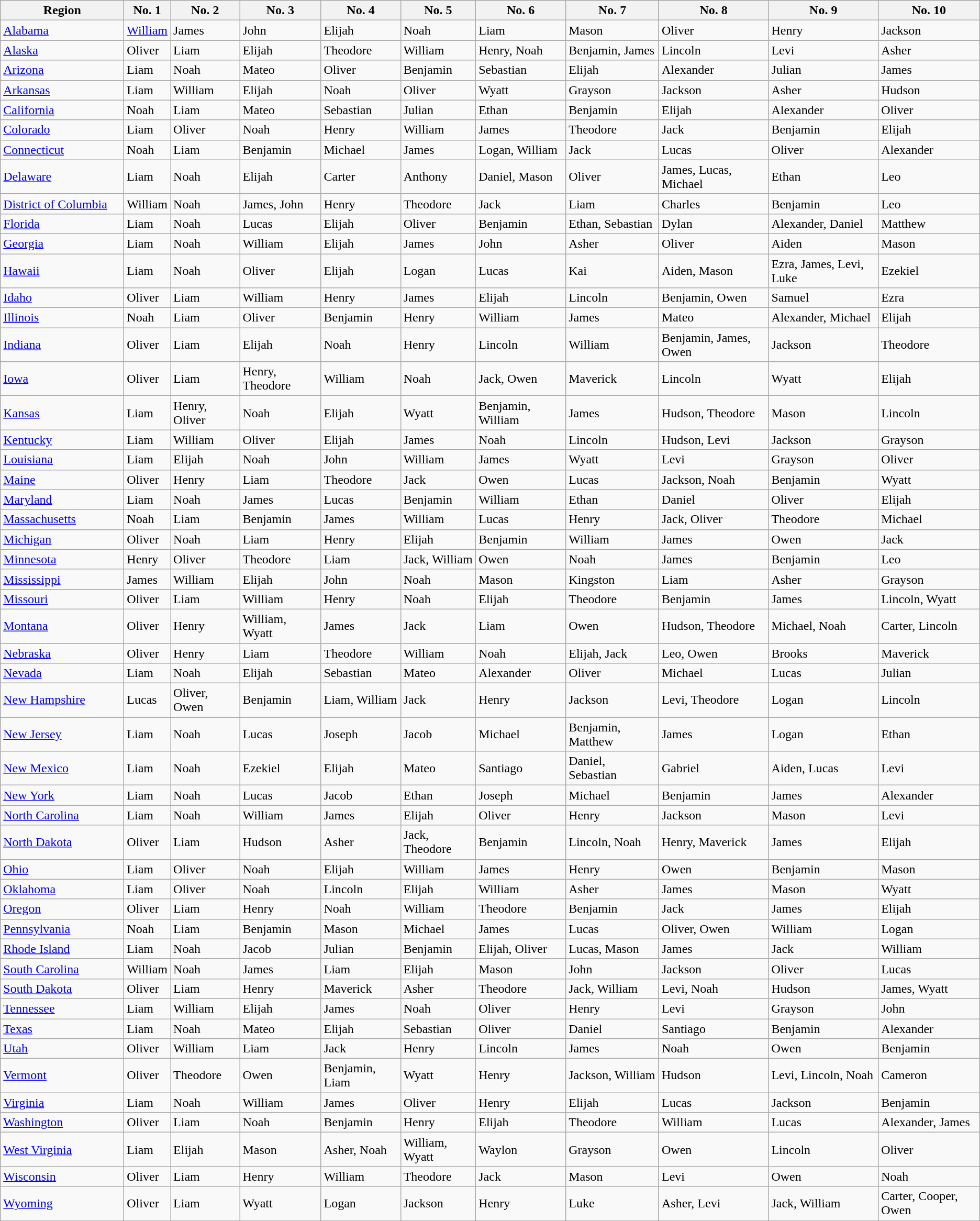<table class="wikitable sortable mw-collapsible" style="min-width:22em">
<tr>
<th width=150>Region</th>
<th>No. 1</th>
<th>No. 2</th>
<th>No. 3</th>
<th>No. 4</th>
<th>No. 5</th>
<th>No. 6</th>
<th>No. 7</th>
<th>No. 8</th>
<th>No. 9</th>
<th>No. 10</th>
</tr>
<tr>
<td><a href='#'>Alabama</a></td>
<td><a href='#'>William</a></td>
<td>James</td>
<td>John</td>
<td>Elijah</td>
<td>Noah</td>
<td>Liam</td>
<td>Mason</td>
<td>Oliver</td>
<td>Henry</td>
<td>Jackson</td>
</tr>
<tr>
<td><a href='#'>Alaska</a></td>
<td>Oliver</td>
<td>Liam</td>
<td>Elijah</td>
<td>Theodore</td>
<td>William</td>
<td>Henry, Noah</td>
<td>Benjamin, James</td>
<td>Lincoln</td>
<td>Levi</td>
<td>Asher</td>
</tr>
<tr>
<td><a href='#'>Arizona</a></td>
<td>Liam</td>
<td>Noah</td>
<td>Mateo</td>
<td>Oliver</td>
<td>Benjamin</td>
<td>Sebastian</td>
<td>Elijah</td>
<td>Alexander</td>
<td>Julian</td>
<td>James</td>
</tr>
<tr>
<td><a href='#'>Arkansas</a></td>
<td>Liam</td>
<td>William</td>
<td>Elijah</td>
<td>Noah</td>
<td>Oliver</td>
<td>Wyatt</td>
<td>Grayson</td>
<td>Jackson</td>
<td>Asher</td>
<td>Hudson</td>
</tr>
<tr>
<td><a href='#'>California</a></td>
<td>Noah</td>
<td>Liam</td>
<td>Mateo</td>
<td>Sebastian</td>
<td>Julian</td>
<td>Ethan</td>
<td>Benjamin</td>
<td>Elijah</td>
<td>Alexander</td>
<td>Oliver</td>
</tr>
<tr>
<td><a href='#'>Colorado</a></td>
<td>Liam</td>
<td>Oliver</td>
<td>Noah</td>
<td>Henry</td>
<td>William</td>
<td>James</td>
<td>Theodore</td>
<td>Jack</td>
<td>Benjamin</td>
<td>Elijah</td>
</tr>
<tr>
<td><a href='#'>Connecticut</a></td>
<td>Noah</td>
<td>Liam</td>
<td>Benjamin</td>
<td>Michael</td>
<td>James</td>
<td>Logan, William</td>
<td>Jack</td>
<td>Lucas</td>
<td>Oliver</td>
<td>Alexander</td>
</tr>
<tr>
<td><a href='#'>Delaware</a></td>
<td>Liam</td>
<td>Noah</td>
<td>Elijah</td>
<td>Carter</td>
<td>Anthony</td>
<td>Daniel, Mason</td>
<td>Oliver</td>
<td>James, Lucas, Michael</td>
<td>Ethan</td>
<td>Leo</td>
</tr>
<tr>
<td><a href='#'>District of Columbia</a></td>
<td>William</td>
<td>Noah</td>
<td>James, John</td>
<td>Henry</td>
<td>Theodore</td>
<td>Jack</td>
<td>Liam</td>
<td>Charles</td>
<td>Benjamin</td>
<td>Leo</td>
</tr>
<tr>
<td><a href='#'>Florida</a></td>
<td>Liam</td>
<td>Noah</td>
<td>Lucas</td>
<td>Elijah</td>
<td>Oliver</td>
<td>Benjamin</td>
<td>Ethan, Sebastian</td>
<td>Dylan</td>
<td>Alexander, Daniel</td>
<td>Matthew</td>
</tr>
<tr>
<td><a href='#'>Georgia</a></td>
<td>Liam</td>
<td>Noah</td>
<td>William</td>
<td>Elijah</td>
<td>James</td>
<td>John</td>
<td>Asher</td>
<td>Oliver</td>
<td>Aiden</td>
<td>Mason</td>
</tr>
<tr>
<td><a href='#'>Hawaii</a></td>
<td>Liam</td>
<td>Noah</td>
<td>Oliver</td>
<td>Elijah</td>
<td>Logan</td>
<td>Lucas</td>
<td>Kai</td>
<td>Aiden, Mason</td>
<td>Ezra, James, Levi, Luke</td>
<td>Ezekiel</td>
</tr>
<tr>
<td><a href='#'>Idaho</a></td>
<td>Oliver</td>
<td>Liam</td>
<td>William</td>
<td>Henry</td>
<td>James</td>
<td>Elijah</td>
<td>Lincoln</td>
<td>Benjamin, Owen</td>
<td>Samuel</td>
<td>Ezra</td>
</tr>
<tr>
<td><a href='#'>Illinois</a></td>
<td>Noah</td>
<td>Liam</td>
<td>Oliver</td>
<td>Benjamin</td>
<td>Henry</td>
<td>William</td>
<td>James</td>
<td>Mateo</td>
<td>Alexander, Michael</td>
<td>Elijah</td>
</tr>
<tr>
<td><a href='#'>Indiana</a></td>
<td>Oliver</td>
<td>Liam</td>
<td>Elijah</td>
<td>Noah</td>
<td>Henry</td>
<td>Lincoln</td>
<td>William</td>
<td>Benjamin, James, Owen</td>
<td>Jackson</td>
<td>Theodore</td>
</tr>
<tr>
<td><a href='#'>Iowa</a></td>
<td>Oliver</td>
<td>Liam</td>
<td>Henry, Theodore</td>
<td>William</td>
<td>Noah</td>
<td>Jack, Owen</td>
<td>Maverick</td>
<td>Lincoln</td>
<td>Wyatt</td>
<td>Elijah</td>
</tr>
<tr>
<td><a href='#'>Kansas</a></td>
<td>Liam</td>
<td>Henry, Oliver</td>
<td>Noah</td>
<td>Elijah</td>
<td>Wyatt</td>
<td>Benjamin, William</td>
<td>James</td>
<td>Hudson, Theodore</td>
<td>Mason</td>
<td>Lincoln</td>
</tr>
<tr>
<td><a href='#'>Kentucky</a></td>
<td>Liam</td>
<td>William</td>
<td>Oliver</td>
<td>Elijah</td>
<td>James</td>
<td>Noah</td>
<td>Lincoln</td>
<td>Hudson, Levi</td>
<td>Jackson</td>
<td>Grayson</td>
</tr>
<tr>
<td><a href='#'>Louisiana</a></td>
<td>Liam</td>
<td>Elijah</td>
<td>Noah</td>
<td>John</td>
<td>William</td>
<td>James</td>
<td>Wyatt</td>
<td>Levi</td>
<td>Grayson</td>
<td>Oliver</td>
</tr>
<tr>
<td><a href='#'>Maine</a></td>
<td>Oliver</td>
<td>Henry</td>
<td>Liam</td>
<td>Theodore</td>
<td>Jack</td>
<td>Owen</td>
<td>Lucas</td>
<td>Jackson, Noah</td>
<td>Benjamin</td>
<td>Wyatt</td>
</tr>
<tr>
<td><a href='#'>Maryland</a></td>
<td>Liam</td>
<td>Noah</td>
<td>James</td>
<td>Lucas</td>
<td>Benjamin</td>
<td>William</td>
<td>Ethan</td>
<td>Daniel</td>
<td>Oliver</td>
<td>Elijah</td>
</tr>
<tr>
<td><a href='#'>Massachusetts</a></td>
<td>Noah</td>
<td>Liam</td>
<td>Benjamin</td>
<td>James</td>
<td>William</td>
<td>Lucas</td>
<td>Henry</td>
<td>Jack, Oliver</td>
<td>Theodore</td>
<td>Michael</td>
</tr>
<tr>
<td><a href='#'>Michigan</a></td>
<td>Oliver</td>
<td>Noah</td>
<td>Liam</td>
<td>Henry</td>
<td>Elijah</td>
<td>Benjamin</td>
<td>William</td>
<td>James</td>
<td>Owen</td>
<td>Jack</td>
</tr>
<tr>
<td><a href='#'>Minnesota</a></td>
<td>Henry</td>
<td>Oliver</td>
<td>Theodore</td>
<td>Liam</td>
<td>Jack, William</td>
<td>Owen</td>
<td>Noah</td>
<td>James</td>
<td>Benjamin</td>
<td>Leo</td>
</tr>
<tr>
<td><a href='#'>Mississippi</a></td>
<td>James</td>
<td>William</td>
<td>Elijah</td>
<td>John</td>
<td>Noah</td>
<td>Mason</td>
<td>Kingston</td>
<td>Liam</td>
<td>Asher</td>
<td>Grayson</td>
</tr>
<tr>
<td><a href='#'>Missouri</a></td>
<td>Oliver</td>
<td>Liam</td>
<td>William</td>
<td>Henry</td>
<td>Noah</td>
<td>Elijah</td>
<td>Theodore</td>
<td>Benjamin</td>
<td>James</td>
<td>Lincoln, Wyatt</td>
</tr>
<tr>
<td><a href='#'>Montana</a></td>
<td>Oliver</td>
<td>Henry</td>
<td>William, Wyatt</td>
<td>James</td>
<td>Jack</td>
<td>Liam</td>
<td>Owen</td>
<td>Hudson, Theodore</td>
<td>Michael, Noah</td>
<td>Carter, Lincoln</td>
</tr>
<tr>
<td><a href='#'>Nebraska</a></td>
<td>Oliver</td>
<td>Henry</td>
<td>Liam</td>
<td>Theodore</td>
<td>William</td>
<td>Noah</td>
<td>Elijah, Jack</td>
<td>Leo, Owen</td>
<td>Brooks</td>
<td>Maverick</td>
</tr>
<tr>
<td><a href='#'>Nevada</a></td>
<td>Liam</td>
<td>Noah</td>
<td>Elijah</td>
<td>Sebastian</td>
<td>Mateo</td>
<td>Alexander</td>
<td>Oliver</td>
<td>Michael</td>
<td>Lucas</td>
<td>Julian</td>
</tr>
<tr>
<td><a href='#'>New Hampshire</a></td>
<td>Lucas</td>
<td>Oliver, Owen</td>
<td>Benjamin</td>
<td>Liam, William</td>
<td>Jack</td>
<td>Henry</td>
<td>Jackson</td>
<td>Levi, Theodore</td>
<td>Logan</td>
<td>Lincoln</td>
</tr>
<tr>
<td><a href='#'>New Jersey</a></td>
<td>Liam</td>
<td>Noah</td>
<td>Lucas</td>
<td>Joseph</td>
<td>Jacob</td>
<td>Michael</td>
<td>Benjamin, Matthew</td>
<td>James</td>
<td>Logan</td>
<td>Ethan</td>
</tr>
<tr>
<td><a href='#'>New Mexico</a></td>
<td>Liam</td>
<td>Noah</td>
<td>Ezekiel</td>
<td>Elijah</td>
<td>Mateo</td>
<td>Santiago</td>
<td>Daniel, Sebastian</td>
<td>Gabriel</td>
<td>Aiden, Lucas</td>
<td>Levi</td>
</tr>
<tr>
<td><a href='#'>New York</a></td>
<td>Liam</td>
<td>Noah</td>
<td>Lucas</td>
<td>Jacob</td>
<td>Ethan</td>
<td>Joseph</td>
<td>Michael</td>
<td>Benjamin</td>
<td>James</td>
<td>Alexander</td>
</tr>
<tr>
<td><a href='#'>North Carolina</a></td>
<td>Liam</td>
<td>Noah</td>
<td>William</td>
<td>James</td>
<td>Elijah</td>
<td>Oliver</td>
<td>Henry</td>
<td>Jackson</td>
<td>Mason</td>
<td>Levi</td>
</tr>
<tr>
<td><a href='#'>North Dakota</a></td>
<td>Oliver</td>
<td>Liam</td>
<td>Hudson</td>
<td>Asher</td>
<td>Jack, Theodore</td>
<td>Benjamin</td>
<td>Lincoln, Noah</td>
<td>Henry, Maverick</td>
<td>James</td>
<td>Elijah</td>
</tr>
<tr>
<td><a href='#'>Ohio</a></td>
<td>Liam</td>
<td>Oliver</td>
<td>Noah</td>
<td>Elijah</td>
<td>William</td>
<td>James</td>
<td>Henry</td>
<td>Owen</td>
<td>Benjamin</td>
<td>Mason</td>
</tr>
<tr>
<td><a href='#'>Oklahoma</a></td>
<td>Liam</td>
<td>Oliver</td>
<td>Noah</td>
<td>Lincoln</td>
<td>Elijah</td>
<td>William</td>
<td>Asher</td>
<td>James</td>
<td>Mason</td>
<td>Wyatt</td>
</tr>
<tr>
<td><a href='#'>Oregon</a></td>
<td>Oliver</td>
<td>Liam</td>
<td>Henry</td>
<td>Noah</td>
<td>William</td>
<td>Theodore</td>
<td>Benjamin</td>
<td>Jack</td>
<td>James</td>
<td>Elijah</td>
</tr>
<tr>
<td><a href='#'>Pennsylvania</a></td>
<td>Noah</td>
<td>Liam</td>
<td>Benjamin</td>
<td>Mason</td>
<td>Michael</td>
<td>James</td>
<td>Lucas</td>
<td>Oliver, Owen</td>
<td>William</td>
<td>Logan</td>
</tr>
<tr>
<td><a href='#'>Rhode Island</a></td>
<td>Liam</td>
<td>Noah</td>
<td>Jacob</td>
<td>Julian</td>
<td>Benjamin</td>
<td>Elijah, Oliver</td>
<td>Lucas, Mason</td>
<td>James</td>
<td>Jack</td>
<td>William</td>
</tr>
<tr>
<td><a href='#'>South Carolina</a></td>
<td>William</td>
<td>Noah</td>
<td>James</td>
<td>Liam</td>
<td>Elijah</td>
<td>Mason</td>
<td>John</td>
<td>Jackson</td>
<td>Oliver</td>
<td>Lucas</td>
</tr>
<tr>
<td><a href='#'>South Dakota</a></td>
<td>Oliver</td>
<td>Liam</td>
<td>Henry</td>
<td>Maverick</td>
<td>Asher</td>
<td>Theodore</td>
<td>Jack, William</td>
<td>Levi, Noah</td>
<td>Hudson</td>
<td>James, Wyatt</td>
</tr>
<tr>
<td><a href='#'>Tennessee</a></td>
<td>Liam</td>
<td>William</td>
<td>Elijah</td>
<td>James</td>
<td>Noah</td>
<td>Oliver</td>
<td>Henry</td>
<td>Levi</td>
<td>Grayson</td>
<td>John</td>
</tr>
<tr>
<td><a href='#'>Texas</a></td>
<td>Liam</td>
<td>Noah</td>
<td>Mateo</td>
<td>Elijah</td>
<td>Sebastian</td>
<td>Oliver</td>
<td>Daniel</td>
<td>Santiago</td>
<td>Benjamin</td>
<td>Alexander</td>
</tr>
<tr>
<td><a href='#'>Utah</a></td>
<td>Oliver</td>
<td>William</td>
<td>Liam</td>
<td>Jack</td>
<td>Henry</td>
<td>Lincoln</td>
<td>James</td>
<td>Noah</td>
<td>Owen</td>
<td>Benjamin</td>
</tr>
<tr>
<td><a href='#'>Vermont</a></td>
<td>Oliver</td>
<td>Theodore</td>
<td>Owen</td>
<td>Benjamin, Liam</td>
<td>Wyatt</td>
<td>Henry</td>
<td>Jackson, William</td>
<td>Hudson</td>
<td>Levi, Lincoln, Noah</td>
<td>Cameron</td>
</tr>
<tr>
<td><a href='#'>Virginia</a></td>
<td>Liam</td>
<td>Noah</td>
<td>William</td>
<td>James</td>
<td>Oliver</td>
<td>Henry</td>
<td>Elijah</td>
<td>Lucas</td>
<td>Jackson</td>
<td>Benjamin</td>
</tr>
<tr>
<td><a href='#'>Washington</a></td>
<td>Oliver</td>
<td>Liam</td>
<td>Noah</td>
<td>Benjamin</td>
<td>Henry</td>
<td>Elijah</td>
<td>Theodore</td>
<td>William</td>
<td>Lucas</td>
<td>Alexander, James</td>
</tr>
<tr>
<td><a href='#'>West Virginia</a></td>
<td>Liam</td>
<td>Elijah</td>
<td>Mason</td>
<td>Asher, Noah</td>
<td>William, Wyatt</td>
<td>Waylon</td>
<td>Grayson</td>
<td>Owen</td>
<td>Lincoln</td>
<td>Oliver</td>
</tr>
<tr>
<td><a href='#'>Wisconsin</a></td>
<td>Oliver</td>
<td>Liam</td>
<td>Henry</td>
<td>William</td>
<td>Theodore</td>
<td>Jack</td>
<td>Mason</td>
<td>Levi</td>
<td>Owen</td>
<td>Noah</td>
</tr>
<tr>
<td><a href='#'>Wyoming</a></td>
<td>Oliver</td>
<td>Liam</td>
<td>Wyatt</td>
<td>Logan</td>
<td>Jackson</td>
<td>Henry</td>
<td>Luke</td>
<td>Asher, Levi</td>
<td>Jack, William</td>
<td>Carter, Cooper, Owen</td>
</tr>
<tr>
</tr>
</table>
